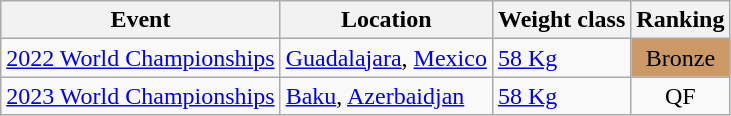<table class="wikitable sortable">
<tr>
<th>Event</th>
<th>Location</th>
<th>Weight class</th>
<th>Ranking</th>
</tr>
<tr>
<td><a href='#'>2022 World Championships</a></td>
<td><a href='#'>Guadalajara</a>, <a href='#'>Mexico</a></td>
<td><a href='#'>58 Kg</a></td>
<td bgcolor="cc9966" align="center">Bronze</td>
</tr>
<tr>
<td><a href='#'>2023 World Championships</a></td>
<td><a href='#'>Baku</a>, <a href='#'>Azerbaidjan</a></td>
<td><a href='#'>58 Kg</a></td>
<td bgcolor="" align="center">QF</td>
</tr>
</table>
